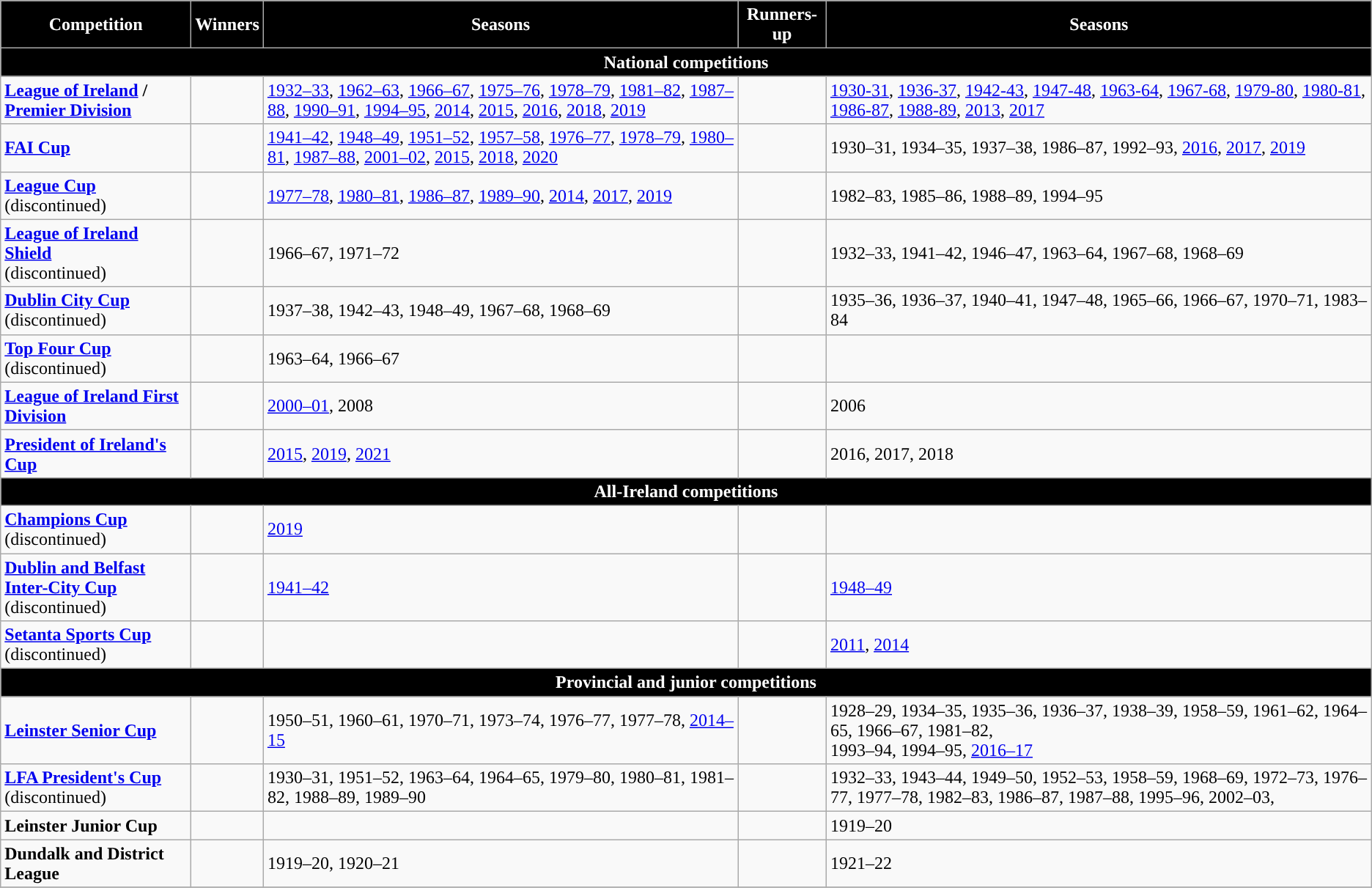<table class="wikitable">
<tr>
<th style="color:white; background:black">Competition</th>
<th style="color:white; background:black">Winners</th>
<th style="color:white; background:black">Seasons</th>
<th style="color:white; background:black">Runners-up</th>
<th style="color:white; background:black">Seasons</th>
</tr>
<tr>
<th Colspan="5" style="color:white; background:black"><strong>National competitions</strong></th>
</tr>
<tr>
<td><strong><a href='#'>League of Ireland</a> / <br><a href='#'>Premier Division</a></strong></td>
<td></td>
<td><a href='#'>1932–33</a>, <a href='#'>1962–63</a>, <a href='#'>1966–67</a>, <a href='#'>1975–76</a>, <a href='#'>1978–79</a>, <a href='#'>1981–82</a>, <a href='#'>1987–88</a>, <a href='#'>1990–91</a>, <a href='#'>1994–95</a>, <a href='#'>2014</a>, <a href='#'>2015</a>, <a href='#'>2016</a>, <a href='#'>2018</a>, <a href='#'>2019</a></td>
<td></td>
<td><a href='#'>1930-31</a>, <a href='#'>1936-37</a>, <a href='#'>1942-43</a>, <a href='#'>1947-48</a>, <a href='#'>1963-64</a>, <a href='#'>1967-68</a>, <a href='#'>1979-80</a>, <a href='#'>1980-81</a>, <a href='#'>1986-87</a>, <a href='#'>1988-89</a>, <a href='#'>2013</a>, <a href='#'>2017</a></td>
</tr>
<tr>
<td><strong><a href='#'>FAI Cup</a></strong></td>
<td></td>
<td><a href='#'>1941–42</a>, <a href='#'>1948–49</a>, <a href='#'>1951–52</a>, <a href='#'>1957–58</a>, <a href='#'>1976–77</a>, <a href='#'>1978–79</a>, <a href='#'>1980–81</a>, <a href='#'>1987–88</a>, <a href='#'>2001–02</a>, <a href='#'>2015</a>, <a href='#'>2018</a>, <a href='#'>2020</a></td>
<td></td>
<td>1930–31, 1934–35, 1937–38, 1986–87, 1992–93, <a href='#'>2016</a>, <a href='#'>2017</a>, <a href='#'>2019</a></td>
</tr>
<tr>
<td><strong><a href='#'>League Cup</a></strong><br>(discontinued)</td>
<td></td>
<td><a href='#'>1977–78</a>, <a href='#'>1980–81</a>, <a href='#'>1986–87</a>, <a href='#'>1989–90</a>, <a href='#'>2014</a>, <a href='#'>2017</a>, <a href='#'>2019</a></td>
<td></td>
<td>1982–83, 1985–86, 1988–89, 1994–95</td>
</tr>
<tr>
<td><strong><a href='#'>League of Ireland Shield</a></strong><br>(discontinued)</td>
<td></td>
<td>1966–67, 1971–72</td>
<td></td>
<td>1932–33, 1941–42, 1946–47, 1963–64, 1967–68, 1968–69</td>
</tr>
<tr>
<td><strong><a href='#'>Dublin City Cup</a></strong><br>(discontinued)</td>
<td></td>
<td>1937–38, 1942–43, 1948–49, 1967–68, 1968–69</td>
<td></td>
<td>1935–36, 1936–37, 1940–41, 1947–48, 1965–66, 1966–67, 1970–71, 1983–84</td>
</tr>
<tr>
<td><strong><a href='#'>Top Four Cup</a></strong><br>(discontinued)</td>
<td></td>
<td>1963–64, 1966–67</td>
<td></td>
<td></td>
</tr>
<tr>
<td><strong><a href='#'>League of Ireland First Division</a></strong></td>
<td></td>
<td><a href='#'>2000–01</a>, 2008</td>
<td></td>
<td>2006</td>
</tr>
<tr>
<td><strong><a href='#'>President of Ireland's Cup</a></strong></td>
<td></td>
<td><a href='#'>2015</a>, <a href='#'>2019</a>, <a href='#'>2021</a></td>
<td></td>
<td>2016, 2017, 2018</td>
</tr>
<tr>
<th Colspan="5" style="color:white; background:black"><strong>All-Ireland competitions</strong></th>
</tr>
<tr>
<td><strong><a href='#'>Champions Cup</a></strong><br>(discontinued)</td>
<td></td>
<td><a href='#'>2019</a></td>
<td></td>
<td></td>
</tr>
<tr>
<td><strong><a href='#'>Dublin and Belfast Inter-City Cup</a></strong><br>(discontinued)</td>
<td></td>
<td><a href='#'>1941–42</a></td>
<td></td>
<td><a href='#'>1948–49</a></td>
</tr>
<tr>
<td><strong><a href='#'>Setanta Sports Cup</a></strong><br>(discontinued)</td>
<td></td>
<td></td>
<td></td>
<td><a href='#'>2011</a>, <a href='#'>2014</a></td>
</tr>
<tr>
<th Colspan="5" style="color:white; background:black"><strong>Provincial and junior competitions</strong></th>
</tr>
<tr>
<td><strong><a href='#'>Leinster Senior Cup</a></strong></td>
<td></td>
<td>1950–51, 1960–61, 1970–71, 1973–74, 1976–77, 1977–78, <a href='#'>2014–15</a></td>
<td></td>
<td>1928–29, 1934–35, 1935–36, 1936–37, 1938–39, 1958–59, 1961–62, 1964–65, 1966–67, 1981–82,<br>1993–94, 1994–95, <a href='#'>2016–17</a></td>
</tr>
<tr>
<td><strong><a href='#'>LFA President's Cup</a></strong><br>(discontinued)</td>
<td></td>
<td>1930–31, 1951–52, 1963–64, 1964–65, 1979–80, 1980–81, 1981–82, 1988–89, 1989–90</td>
<td></td>
<td>1932–33, 1943–44, 1949–50, 1952–53, 1958–59, 1968–69, 1972–73, 1976–77, 1977–78, 1982–83, 1986–87, 1987–88, 1995–96, 2002–03,</td>
</tr>
<tr>
<td><strong>Leinster Junior Cup</strong></td>
<td></td>
<td></td>
<td></td>
<td>1919–20</td>
</tr>
<tr>
<td><strong>Dundalk and District League</strong></td>
<td></td>
<td>1919–20, 1920–21</td>
<td></td>
<td>1921–22</td>
</tr>
<tr>
</tr>
</table>
